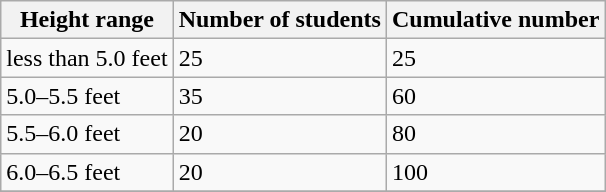<table class="wikitable sortable">
<tr>
<th>Height range</th>
<th>Number of students</th>
<th>Cumulative number</th>
</tr>
<tr>
<td>less than 5.0 feet</td>
<td>25</td>
<td>25</td>
</tr>
<tr>
<td>5.0–5.5 feet</td>
<td>35</td>
<td>60</td>
</tr>
<tr>
<td>5.5–6.0 feet</td>
<td>20</td>
<td>80</td>
</tr>
<tr>
<td>6.0–6.5 feet</td>
<td>20</td>
<td>100</td>
</tr>
<tr>
</tr>
</table>
